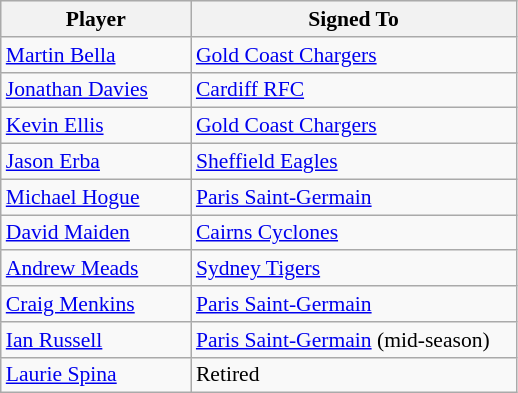<table class="wikitable" style="font-size:90%">
<tr style="background:#efefef;">
<th style="width:120px;">Player</th>
<th style="width:210px;">Signed To</th>
</tr>
<tr>
<td><a href='#'>Martin Bella</a></td>
<td> <a href='#'>Gold Coast Chargers</a></td>
</tr>
<tr>
<td><a href='#'>Jonathan Davies</a></td>
<td> <a href='#'>Cardiff RFC</a></td>
</tr>
<tr>
<td><a href='#'>Kevin Ellis</a></td>
<td> <a href='#'>Gold Coast Chargers</a></td>
</tr>
<tr>
<td><a href='#'>Jason Erba</a></td>
<td> <a href='#'>Sheffield Eagles</a></td>
</tr>
<tr>
<td><a href='#'>Michael Hogue</a></td>
<td> <a href='#'>Paris Saint-Germain</a></td>
</tr>
<tr>
<td><a href='#'>David Maiden</a></td>
<td> <a href='#'>Cairns Cyclones</a></td>
</tr>
<tr>
<td><a href='#'>Andrew Meads</a></td>
<td> <a href='#'>Sydney Tigers</a></td>
</tr>
<tr>
<td><a href='#'>Craig Menkins</a></td>
<td> <a href='#'>Paris Saint-Germain</a></td>
</tr>
<tr>
<td><a href='#'>Ian Russell</a></td>
<td> <a href='#'>Paris Saint-Germain</a> (mid-season)</td>
</tr>
<tr>
<td><a href='#'>Laurie Spina</a></td>
<td>Retired</td>
</tr>
</table>
